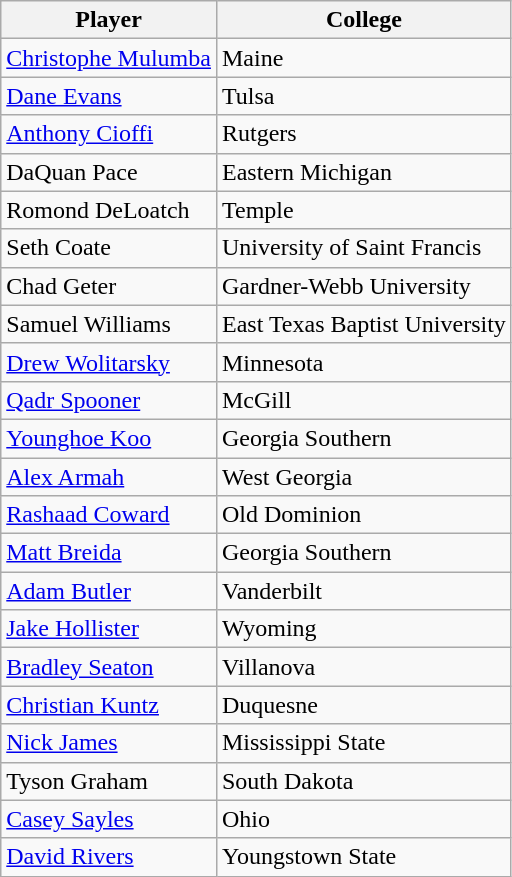<table class="wikitable">
<tr>
<th>Player</th>
<th>College</th>
</tr>
<tr>
<td><a href='#'>Christophe Mulumba</a></td>
<td>Maine</td>
</tr>
<tr>
<td><a href='#'>Dane Evans</a></td>
<td>Tulsa</td>
</tr>
<tr>
<td><a href='#'>Anthony Cioffi</a></td>
<td>Rutgers</td>
</tr>
<tr>
<td>DaQuan Pace</td>
<td>Eastern Michigan</td>
</tr>
<tr>
<td>Romond DeLoatch</td>
<td>Temple</td>
</tr>
<tr>
<td>Seth Coate</td>
<td>University of Saint Francis</td>
</tr>
<tr>
<td>Chad Geter</td>
<td>Gardner-Webb University</td>
</tr>
<tr>
<td>Samuel Williams</td>
<td>East Texas Baptist University</td>
</tr>
<tr>
<td><a href='#'>Drew Wolitarsky</a></td>
<td>Minnesota</td>
</tr>
<tr>
<td><a href='#'>Qadr Spooner</a></td>
<td>McGill</td>
</tr>
<tr>
<td><a href='#'>Younghoe Koo</a></td>
<td>Georgia Southern</td>
</tr>
<tr>
<td><a href='#'>Alex Armah</a></td>
<td>West Georgia</td>
</tr>
<tr>
<td><a href='#'>Rashaad Coward</a></td>
<td>Old Dominion</td>
</tr>
<tr>
<td><a href='#'>Matt Breida</a></td>
<td>Georgia Southern</td>
</tr>
<tr>
<td><a href='#'>Adam Butler</a></td>
<td>Vanderbilt</td>
</tr>
<tr>
<td><a href='#'>Jake Hollister</a></td>
<td>Wyoming</td>
</tr>
<tr>
<td><a href='#'>Bradley Seaton</a></td>
<td>Villanova</td>
</tr>
<tr>
<td><a href='#'>Christian Kuntz</a></td>
<td>Duquesne</td>
</tr>
<tr>
<td><a href='#'>Nick James</a></td>
<td>Mississippi State</td>
</tr>
<tr>
<td>Tyson Graham</td>
<td>South Dakota</td>
</tr>
<tr>
<td><a href='#'>Casey Sayles</a></td>
<td>Ohio</td>
</tr>
<tr>
<td><a href='#'>David Rivers</a></td>
<td>Youngstown State</td>
</tr>
</table>
